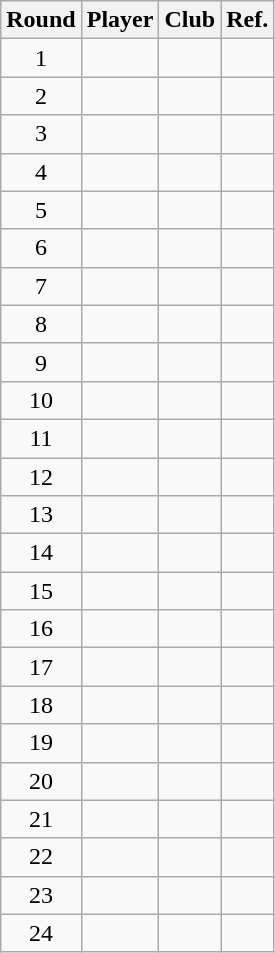<table class="wikitable sortable" style="text-align:center">
<tr>
<th>Round</th>
<th>Player</th>
<th>Club</th>
<th class="unsortable">Ref.</th>
</tr>
<tr>
<td>1</td>
<td><strong></strong></td>
<td><strong></strong></td>
<td></td>
</tr>
<tr>
<td>2</td>
<td></td>
<td></td>
<td></td>
</tr>
<tr>
<td>3</td>
<td></td>
<td></td>
<td></td>
</tr>
<tr>
<td>4</td>
<td></td>
<td></td>
<td></td>
</tr>
<tr>
<td>5</td>
<td></td>
<td></td>
<td></td>
</tr>
<tr>
<td>6</td>
<td></td>
<td></td>
<td></td>
</tr>
<tr>
<td>7</td>
<td></td>
<td></td>
<td></td>
</tr>
<tr>
<td>8</td>
<td></td>
<td></td>
<td></td>
</tr>
<tr>
<td>9</td>
<td></td>
<td></td>
<td></td>
</tr>
<tr>
<td>10</td>
<td></td>
<td></td>
<td></td>
</tr>
<tr>
<td>11</td>
<td></td>
<td></td>
<td></td>
</tr>
<tr>
<td>12</td>
<td></td>
<td></td>
<td></td>
</tr>
<tr>
<td>13</td>
<td></td>
<td></td>
<td></td>
</tr>
<tr>
<td>14</td>
<td></td>
<td></td>
<td></td>
</tr>
<tr>
<td>15</td>
<td></td>
<td></td>
<td></td>
</tr>
<tr>
<td>16</td>
<td></td>
<td></td>
<td></td>
</tr>
<tr>
<td>17</td>
<td></td>
<td></td>
<td></td>
</tr>
<tr>
<td>18</td>
<td></td>
<td></td>
<td></td>
</tr>
<tr>
<td>19</td>
<td></td>
<td></td>
<td></td>
</tr>
<tr>
<td>20</td>
<td></td>
<td></td>
<td></td>
</tr>
<tr>
<td>21</td>
<td></td>
<td></td>
<td></td>
</tr>
<tr>
<td>22</td>
<td></td>
<td></td>
<td></td>
</tr>
<tr>
<td>23</td>
<td></td>
<td></td>
<td></td>
</tr>
<tr>
<td>24</td>
<td></td>
<td></td>
<td></td>
</tr>
</table>
